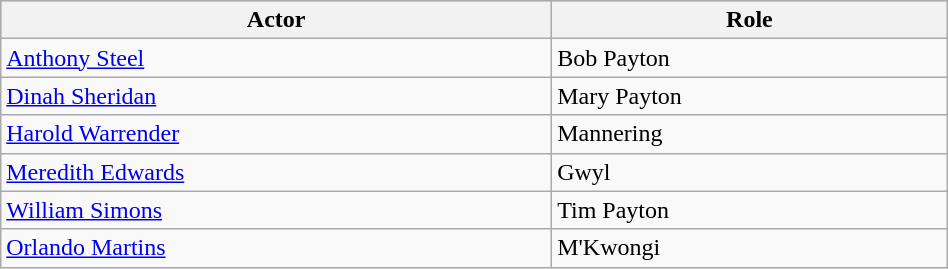<table class="wikitable" width="50%">
<tr bgcolor="#CCCCCC">
<th>Actor</th>
<th>Role</th>
</tr>
<tr>
<td><a href='#'>Anthony Steel</a></td>
<td>Bob Payton</td>
</tr>
<tr>
<td><a href='#'>Dinah Sheridan</a></td>
<td>Mary Payton</td>
</tr>
<tr>
<td><a href='#'>Harold Warrender</a></td>
<td>Mannering</td>
</tr>
<tr>
<td><a href='#'>Meredith Edwards</a></td>
<td>Gwyl</td>
</tr>
<tr>
<td><a href='#'>William Simons</a></td>
<td>Tim Payton</td>
</tr>
<tr>
<td><a href='#'>Orlando Martins</a></td>
<td>M'Kwongi</td>
</tr>
</table>
